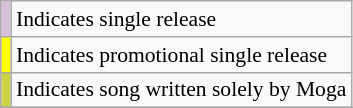<table class="wikitable" style="font-size:90%;">
<tr>
<td style="background-color:#D8BFD8"> </td>
<td>Indicates single release</td>
</tr>
<tr>
<td style="background-color:#ffff00"></td>
<td>Indicates promotional single release</td>
</tr>
<tr>
<td style="background-color:#ced343"></td>
<td>Indicates song written solely by Moga</td>
</tr>
<tr>
</tr>
</table>
